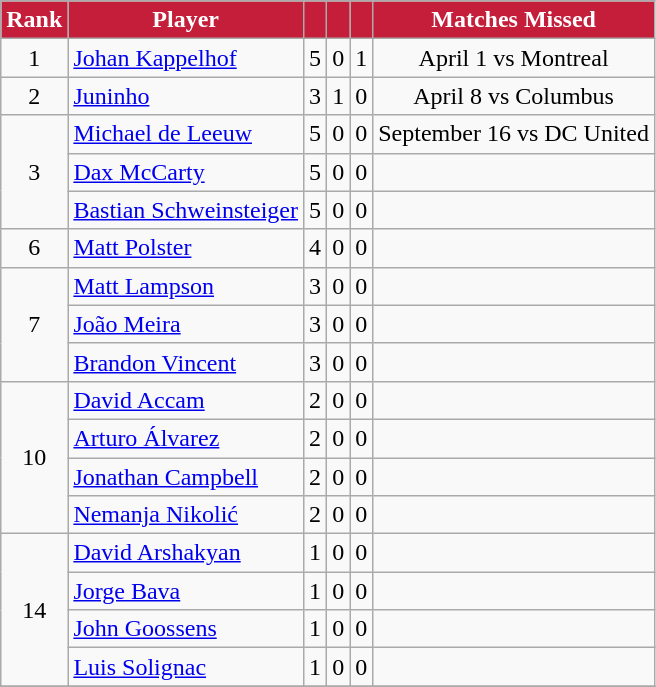<table class="wikitable" style="text-align:center">
<tr>
<th style="background:#C41E3A; color:white; text-align:center;">Rank</th>
<th style="background:#C41E3A; color:white; text-align:center;">Player</th>
<th style="background:#C41E3A; color:white; text-align:center;"></th>
<th style="background:#C41E3A; color:white; text-align:center;"></th>
<th style="background:#C41E3A; color:white; text-align:center;"></th>
<th style="background:#C41E3A; color:white; text-align:center;">Matches Missed</th>
</tr>
<tr>
<td>1</td>
<td align=left> <a href='#'>Johan Kappelhof</a></td>
<td>5</td>
<td>0</td>
<td>1</td>
<td>April 1 vs Montreal</td>
</tr>
<tr>
<td>2</td>
<td align=left> <a href='#'>Juninho</a></td>
<td>3</td>
<td>1</td>
<td>0</td>
<td>April 8 vs Columbus</td>
</tr>
<tr>
<td rowspan="3">3</td>
<td align=left> <a href='#'>Michael de Leeuw</a></td>
<td>5</td>
<td>0</td>
<td>0</td>
<td>September 16 vs DC United</td>
</tr>
<tr>
<td align=left> <a href='#'>Dax McCarty</a></td>
<td>5</td>
<td>0</td>
<td>0</td>
<td></td>
</tr>
<tr>
<td align=left> <a href='#'>Bastian Schweinsteiger</a></td>
<td>5</td>
<td>0</td>
<td>0</td>
<td></td>
</tr>
<tr>
<td>6</td>
<td align=left> <a href='#'>Matt Polster</a></td>
<td>4</td>
<td>0</td>
<td>0</td>
<td></td>
</tr>
<tr>
<td rowspan=3>7</td>
<td align=left> <a href='#'>Matt Lampson</a></td>
<td>3</td>
<td>0</td>
<td>0</td>
<td></td>
</tr>
<tr>
<td align=left> <a href='#'>João Meira</a></td>
<td>3</td>
<td>0</td>
<td>0</td>
<td></td>
</tr>
<tr>
<td align=left> <a href='#'>Brandon Vincent</a></td>
<td>3</td>
<td>0</td>
<td>0</td>
<td></td>
</tr>
<tr>
<td rowspan=4>10</td>
<td align=left> <a href='#'>David Accam</a></td>
<td>2</td>
<td>0</td>
<td>0</td>
<td></td>
</tr>
<tr>
<td align=left> <a href='#'>Arturo Álvarez</a></td>
<td>2</td>
<td>0</td>
<td>0</td>
<td></td>
</tr>
<tr>
<td align=left> <a href='#'>Jonathan Campbell</a></td>
<td>2</td>
<td>0</td>
<td>0</td>
<td></td>
</tr>
<tr>
<td align=left> <a href='#'>Nemanja Nikolić</a></td>
<td>2</td>
<td>0</td>
<td>0</td>
<td></td>
</tr>
<tr>
<td rowspan=4>14</td>
<td align=left> <a href='#'>David Arshakyan</a></td>
<td>1</td>
<td>0</td>
<td>0</td>
<td></td>
</tr>
<tr>
<td align=left> <a href='#'>Jorge Bava</a></td>
<td>1</td>
<td>0</td>
<td>0</td>
<td></td>
</tr>
<tr>
<td align=left> <a href='#'>John Goossens</a></td>
<td>1</td>
<td>0</td>
<td>0</td>
<td></td>
</tr>
<tr>
<td align=left> <a href='#'>Luis Solignac</a></td>
<td>1</td>
<td>0</td>
<td>0</td>
<td></td>
</tr>
<tr>
</tr>
</table>
